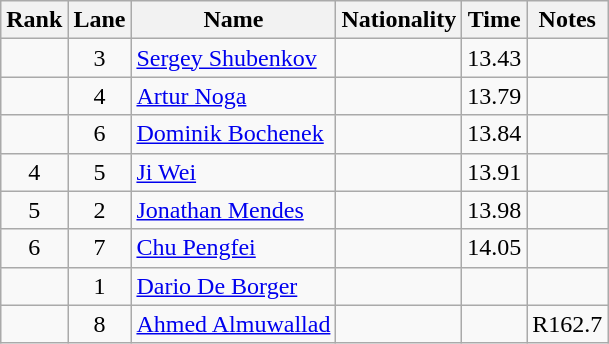<table class="wikitable sortable" style="text-align:center">
<tr>
<th>Rank</th>
<th>Lane</th>
<th>Name</th>
<th>Nationality</th>
<th>Time</th>
<th>Notes</th>
</tr>
<tr>
<td></td>
<td>3</td>
<td align=left><a href='#'>Sergey Shubenkov</a></td>
<td align=left></td>
<td>13.43</td>
<td></td>
</tr>
<tr>
<td></td>
<td>4</td>
<td align=left><a href='#'>Artur Noga</a></td>
<td align=left></td>
<td>13.79</td>
<td></td>
</tr>
<tr>
<td></td>
<td>6</td>
<td align=left><a href='#'>Dominik Bochenek</a></td>
<td align=left></td>
<td>13.84</td>
<td></td>
</tr>
<tr>
<td>4</td>
<td>5</td>
<td align=left><a href='#'>Ji Wei</a></td>
<td align=left></td>
<td>13.91</td>
<td></td>
</tr>
<tr>
<td>5</td>
<td>2</td>
<td align=left><a href='#'>Jonathan Mendes</a></td>
<td align=left></td>
<td>13.98</td>
<td></td>
</tr>
<tr>
<td>6</td>
<td>7</td>
<td align=left><a href='#'>Chu Pengfei</a></td>
<td align=left></td>
<td>14.05</td>
<td></td>
</tr>
<tr>
<td></td>
<td>1</td>
<td align=left><a href='#'>Dario De Borger</a></td>
<td align=left></td>
<td></td>
<td></td>
</tr>
<tr>
<td></td>
<td>8</td>
<td align=left><a href='#'>Ahmed Almuwallad</a></td>
<td align=left></td>
<td></td>
<td>R162.7</td>
</tr>
</table>
